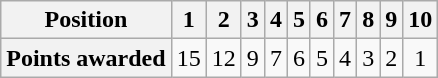<table class="wikitable floatleft" style="text-align: center">
<tr>
<th scope="col">Position</th>
<th scope="col">1</th>
<th scope="col">2</th>
<th scope="col">3</th>
<th scope="col">4</th>
<th scope="col">5</th>
<th scope="col">6</th>
<th scope="col">7</th>
<th scope="col">8</th>
<th scope="col">9</th>
<th scope="col">10</th>
</tr>
<tr>
<th scope="row">Points awarded</th>
<td>15</td>
<td>12</td>
<td>9</td>
<td>7</td>
<td>6</td>
<td>5</td>
<td>4</td>
<td>3</td>
<td>2</td>
<td>1</td>
</tr>
</table>
